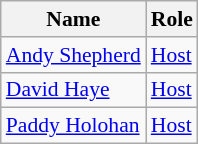<table class="sortable wikitable succession-box" style="font-size:90%;">
<tr>
<th scope="col">Name</th>
<th scope="col">Role</th>
</tr>
<tr>
<td align=left> <a href='#'>Andy Shepherd</a></td>
<td><a href='#'>Host</a></td>
</tr>
<tr>
<td align=left> <a href='#'>David Haye</a></td>
<td><a href='#'>Host</a></td>
</tr>
<tr>
<td align=left> <a href='#'>Paddy Holohan</a></td>
<td><a href='#'>Host</a></td>
</tr>
</table>
